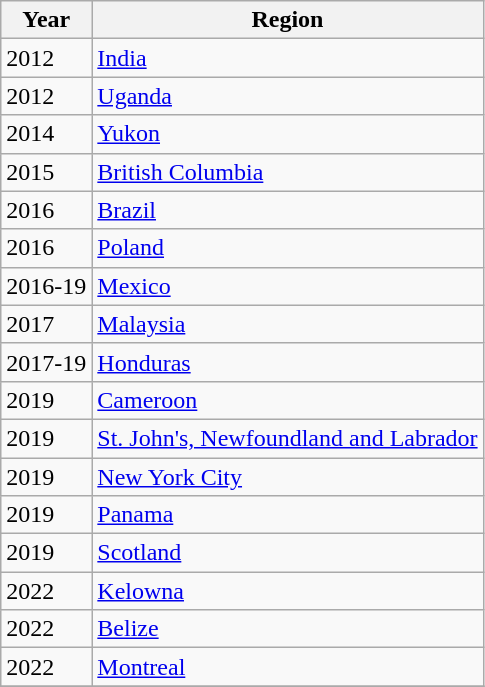<table class="wikitable">
<tr>
<th>Year</th>
<th>Region</th>
</tr>
<tr>
<td>2012</td>
<td><a href='#'>India</a></td>
</tr>
<tr>
<td>2012</td>
<td><a href='#'>Uganda</a></td>
</tr>
<tr>
<td>2014</td>
<td><a href='#'>Yukon</a></td>
</tr>
<tr>
<td>2015</td>
<td><a href='#'>British Columbia</a></td>
</tr>
<tr>
<td>2016</td>
<td><a href='#'>Brazil</a></td>
</tr>
<tr>
<td>2016</td>
<td><a href='#'>Poland</a></td>
</tr>
<tr>
<td>2016-19</td>
<td><a href='#'>Mexico</a></td>
</tr>
<tr>
<td>2017</td>
<td><a href='#'>Malaysia</a></td>
</tr>
<tr>
<td>2017-19</td>
<td><a href='#'>Honduras</a></td>
</tr>
<tr>
<td>2019</td>
<td><a href='#'>Cameroon</a></td>
</tr>
<tr>
<td>2019</td>
<td><a href='#'>St. John's, Newfoundland and Labrador</a></td>
</tr>
<tr>
<td>2019</td>
<td><a href='#'>New York City</a></td>
</tr>
<tr>
<td>2019</td>
<td><a href='#'>Panama</a></td>
</tr>
<tr>
<td>2019</td>
<td><a href='#'>Scotland</a></td>
</tr>
<tr>
<td>2022</td>
<td><a href='#'>Kelowna</a></td>
</tr>
<tr>
<td>2022</td>
<td><a href='#'>Belize</a></td>
</tr>
<tr>
<td>2022</td>
<td><a href='#'>Montreal</a></td>
</tr>
<tr>
</tr>
</table>
